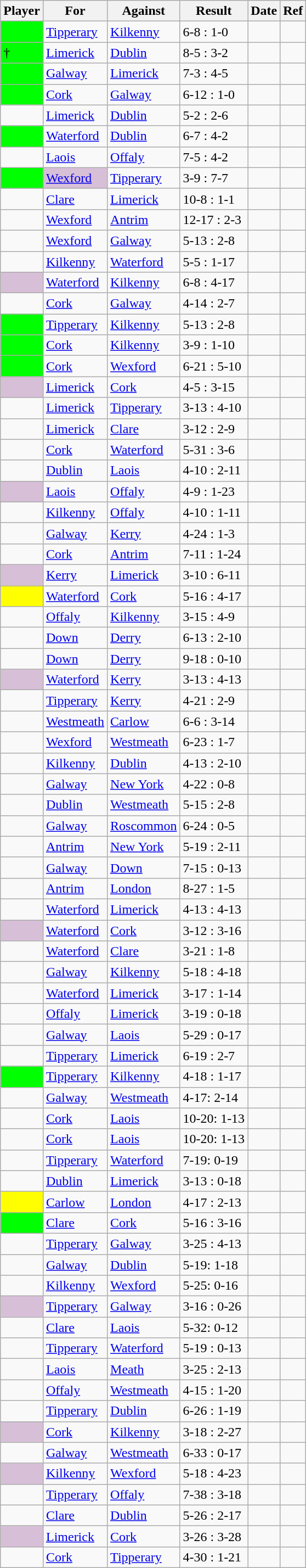<table class="wikitable sortable">
<tr>
<th>Player</th>
<th>For</th>
<th>Against</th>
<th align=center>Result</th>
<th>Date</th>
<th class="unsortable" align="center">Ref</th>
</tr>
<tr>
<td bgcolor=lime></td>
<td><a href='#'>Tipperary</a></td>
<td><a href='#'>Kilkenny</a></td>
<td>6-8 : 1-0</td>
<td></td>
<td></td>
</tr>
<tr>
<td bgcolor=lime>†</td>
<td><a href='#'>Limerick</a></td>
<td><a href='#'>Dublin</a></td>
<td>8-5 : 3-2</td>
<td></td>
<td></td>
</tr>
<tr>
<td bgcolor=lime></td>
<td><a href='#'>Galway</a></td>
<td><a href='#'>Limerick</a></td>
<td>7-3 : 4-5</td>
<td></td>
<td></td>
</tr>
<tr>
<td bgcolor=lime></td>
<td><a href='#'>Cork</a></td>
<td><a href='#'>Galway</a></td>
<td>6-12 : 1-0</td>
<td></td>
<td></td>
</tr>
<tr>
<td></td>
<td><a href='#'>Limerick</a></td>
<td><a href='#'>Dublin</a></td>
<td>5-2 : 2-6</td>
<td></td>
<td></td>
</tr>
<tr>
<td bgcolor=lime></td>
<td><a href='#'>Waterford</a></td>
<td><a href='#'>Dublin</a></td>
<td>6-7 : 4-2</td>
<td></td>
<td></td>
</tr>
<tr>
<td></td>
<td><a href='#'>Laois</a></td>
<td><a href='#'>Offaly</a></td>
<td>7-5 : 4-2</td>
<td></td>
<td></td>
</tr>
<tr>
<td bgcolor=lime></td>
<td bgcolor=thistle><a href='#'>Wexford</a></td>
<td><a href='#'>Tipperary</a></td>
<td>3-9 : 7-7</td>
<td></td>
<td></td>
</tr>
<tr>
<td></td>
<td><a href='#'>Clare</a></td>
<td><a href='#'>Limerick</a></td>
<td>10-8 : 1-1</td>
<td></td>
<td></td>
</tr>
<tr>
<td></td>
<td><a href='#'>Wexford</a></td>
<td><a href='#'>Antrim</a></td>
<td>12-17 : 2-3</td>
<td></td>
<td></td>
</tr>
<tr>
<td></td>
<td><a href='#'>Wexford</a></td>
<td><a href='#'>Galway</a></td>
<td>5-13 : 2-8</td>
<td></td>
<td></td>
</tr>
<tr>
<td></td>
<td><a href='#'>Kilkenny</a></td>
<td><a href='#'>Waterford</a></td>
<td>5-5 : 1-17</td>
<td></td>
<td></td>
</tr>
<tr>
<td bgcolor=thistle></td>
<td><a href='#'>Waterford</a></td>
<td><a href='#'>Kilkenny</a></td>
<td>6-8 : 4-17</td>
<td></td>
<td></td>
</tr>
<tr>
<td></td>
<td><a href='#'>Cork</a></td>
<td><a href='#'>Galway</a></td>
<td>4-14 : 2-7</td>
<td></td>
<td></td>
</tr>
<tr>
<td bgcolor=lime></td>
<td><a href='#'>Tipperary</a></td>
<td><a href='#'>Kilkenny</a></td>
<td>5-13 : 2-8</td>
<td></td>
<td></td>
</tr>
<tr>
<td bgcolor=lime></td>
<td><a href='#'>Cork</a></td>
<td><a href='#'>Kilkenny</a></td>
<td>3-9 : 1-10</td>
<td></td>
<td></td>
</tr>
<tr>
<td bgcolor=lime></td>
<td><a href='#'>Cork</a></td>
<td><a href='#'>Wexford</a></td>
<td>6-21 : 5-10</td>
<td></td>
<td></td>
</tr>
<tr>
<td bgcolor=thistle></td>
<td><a href='#'>Limerick</a></td>
<td><a href='#'>Cork</a></td>
<td>4-5 : 3-15</td>
<td></td>
<td></td>
</tr>
<tr>
<td></td>
<td><a href='#'>Limerick</a></td>
<td><a href='#'>Tipperary</a></td>
<td>3-13 : 4-10</td>
<td></td>
<td></td>
</tr>
<tr>
<td></td>
<td><a href='#'>Limerick</a></td>
<td><a href='#'>Clare</a></td>
<td>3-12 : 2-9</td>
<td></td>
<td></td>
</tr>
<tr>
<td></td>
<td><a href='#'>Cork</a></td>
<td><a href='#'>Waterford</a></td>
<td>5-31 : 3-6</td>
<td></td>
<td></td>
</tr>
<tr>
<td></td>
<td><a href='#'>Dublin</a></td>
<td><a href='#'>Laois</a></td>
<td>4-10 : 2-11</td>
<td></td>
<td></td>
</tr>
<tr>
<td bgcolor=thistle></td>
<td><a href='#'>Laois</a></td>
<td><a href='#'>Offaly</a></td>
<td>4-9 : 1-23</td>
<td></td>
<td></td>
</tr>
<tr>
<td></td>
<td><a href='#'>Kilkenny</a></td>
<td><a href='#'>Offaly</a></td>
<td>4-10 : 1-11</td>
<td></td>
<td></td>
</tr>
<tr>
<td></td>
<td><a href='#'>Galway</a></td>
<td><a href='#'>Kerry</a></td>
<td>4-24 : 1-3</td>
<td></td>
<td></td>
</tr>
<tr>
<td></td>
<td><a href='#'>Cork</a></td>
<td><a href='#'>Antrim</a></td>
<td>7-11 : 1-24</td>
<td></td>
<td></td>
</tr>
<tr>
<td bgcolor=thistle></td>
<td><a href='#'>Kerry</a></td>
<td><a href='#'>Limerick</a></td>
<td>3-10 : 6-11</td>
<td></td>
<td></td>
</tr>
<tr>
<td bgcolor=yellow></td>
<td><a href='#'>Waterford</a></td>
<td><a href='#'>Cork</a></td>
<td>5-16 : 4-17</td>
<td></td>
<td></td>
</tr>
<tr>
<td></td>
<td><a href='#'>Offaly</a></td>
<td><a href='#'>Kilkenny</a></td>
<td>3-15 : 4-9</td>
<td></td>
<td></td>
</tr>
<tr>
<td></td>
<td><a href='#'>Down</a></td>
<td><a href='#'>Derry</a></td>
<td>6-13 : 2-10</td>
<td></td>
<td></td>
</tr>
<tr>
<td></td>
<td><a href='#'>Down</a></td>
<td><a href='#'>Derry</a></td>
<td>9-18 : 0-10</td>
<td></td>
<td></td>
</tr>
<tr>
<td bgcolor=thistle></td>
<td><a href='#'>Waterford</a></td>
<td><a href='#'>Kerry</a></td>
<td>3-13 : 4-13</td>
<td></td>
<td></td>
</tr>
<tr>
<td></td>
<td><a href='#'>Tipperary</a></td>
<td><a href='#'>Kerry</a></td>
<td>4-21 : 2-9</td>
<td></td>
<td></td>
</tr>
<tr>
<td></td>
<td><a href='#'>Westmeath</a></td>
<td><a href='#'>Carlow</a></td>
<td>6-6 : 3-14</td>
<td></td>
<td></td>
</tr>
<tr>
<td></td>
<td><a href='#'>Wexford</a></td>
<td><a href='#'>Westmeath</a></td>
<td>6-23 : 1-7</td>
<td></td>
<td></td>
</tr>
<tr>
<td></td>
<td><a href='#'>Kilkenny</a></td>
<td><a href='#'>Dublin</a></td>
<td>4-13 : 2-10</td>
<td></td>
<td></td>
</tr>
<tr>
<td></td>
<td><a href='#'>Galway</a></td>
<td><a href='#'>New York</a></td>
<td>4-22 : 0-8</td>
<td></td>
<td></td>
</tr>
<tr>
<td></td>
<td><a href='#'>Dublin</a></td>
<td><a href='#'>Westmeath</a></td>
<td>5-15 : 2-8</td>
<td></td>
<td></td>
</tr>
<tr>
<td></td>
<td><a href='#'>Galway</a></td>
<td><a href='#'>Roscommon</a></td>
<td>6-24 : 0-5</td>
<td></td>
<td></td>
</tr>
<tr>
<td></td>
<td><a href='#'>Antrim</a></td>
<td><a href='#'>New York</a></td>
<td>5-19 : 2-11</td>
<td></td>
<td></td>
</tr>
<tr>
<td></td>
<td><a href='#'>Galway</a></td>
<td><a href='#'>Down</a></td>
<td>7-15 : 0-13</td>
<td></td>
<td></td>
</tr>
<tr>
<td></td>
<td><a href='#'>Antrim</a></td>
<td><a href='#'>London</a></td>
<td>8-27 : 1-5</td>
<td></td>
<td></td>
</tr>
<tr>
<td></td>
<td><a href='#'>Waterford</a></td>
<td><a href='#'>Limerick</a></td>
<td>4-13 : 4-13</td>
<td></td>
<td></td>
</tr>
<tr>
<td bgcolor=thistle></td>
<td><a href='#'>Waterford</a></td>
<td><a href='#'>Cork</a></td>
<td>3-12 : 3-16</td>
<td></td>
<td></td>
</tr>
<tr>
<td></td>
<td><a href='#'>Waterford</a></td>
<td><a href='#'>Clare</a></td>
<td>3-21 : 1-8</td>
<td></td>
<td></td>
</tr>
<tr>
<td></td>
<td><a href='#'>Galway</a></td>
<td><a href='#'>Kilkenny</a></td>
<td>5-18 : 4-18</td>
<td></td>
<td></td>
</tr>
<tr>
<td></td>
<td><a href='#'>Waterford</a></td>
<td><a href='#'>Limerick</a></td>
<td>3-17 : 1-14</td>
<td></td>
<td></td>
</tr>
<tr>
<td></td>
<td><a href='#'>Offaly</a></td>
<td><a href='#'>Limerick</a></td>
<td>3-19 : 0-18</td>
<td></td>
<td></td>
</tr>
<tr>
<td></td>
<td><a href='#'>Galway</a></td>
<td><a href='#'>Laois</a></td>
<td>5-29 : 0-17</td>
<td></td>
<td></td>
</tr>
<tr>
<td></td>
<td><a href='#'>Tipperary</a></td>
<td><a href='#'>Limerick</a></td>
<td>6-19 : 2-7</td>
<td></td>
<td></td>
</tr>
<tr>
<td bgcolor=lime></td>
<td><a href='#'>Tipperary</a></td>
<td><a href='#'>Kilkenny</a></td>
<td>4-18 : 1-17</td>
<td></td>
<td></td>
</tr>
<tr>
<td></td>
<td><a href='#'>Galway</a></td>
<td><a href='#'>Westmeath</a></td>
<td>4-17: 2-14</td>
<td></td>
<td></td>
</tr>
<tr>
<td></td>
<td><a href='#'>Cork</a></td>
<td><a href='#'>Laois</a></td>
<td>10-20: 1-13</td>
<td></td>
<td></td>
</tr>
<tr>
<td></td>
<td><a href='#'>Cork</a></td>
<td><a href='#'>Laois</a></td>
<td>10-20: 1-13</td>
<td></td>
<td></td>
</tr>
<tr>
<td></td>
<td><a href='#'>Tipperary</a></td>
<td><a href='#'>Waterford</a></td>
<td>7-19: 0-19</td>
<td></td>
<td></td>
</tr>
<tr>
<td></td>
<td><a href='#'>Dublin</a></td>
<td><a href='#'>Limerick</a></td>
<td>3-13 : 0-18</td>
<td></td>
<td></td>
</tr>
<tr>
<td bgcolor=yellow></td>
<td><a href='#'>Carlow</a></td>
<td><a href='#'>London</a></td>
<td>4-17 : 2-13</td>
<td></td>
<td></td>
</tr>
<tr>
<td bgcolor=lime></td>
<td><a href='#'>Clare</a></td>
<td><a href='#'>Cork</a></td>
<td>5-16 : 3-16</td>
<td></td>
<td></td>
</tr>
<tr>
<td></td>
<td><a href='#'>Tipperary</a></td>
<td><a href='#'>Galway</a></td>
<td>3-25 : 4-13</td>
<td></td>
<td></td>
</tr>
<tr>
<td></td>
<td><a href='#'>Galway</a></td>
<td><a href='#'>Dublin</a></td>
<td>5-19: 1-18</td>
<td></td>
<td></td>
</tr>
<tr>
<td></td>
<td><a href='#'>Kilkenny</a></td>
<td><a href='#'>Wexford</a></td>
<td>5-25: 0-16</td>
<td></td>
<td></td>
</tr>
<tr>
<td bgcolor=thistle></td>
<td><a href='#'>Tipperary</a></td>
<td><a href='#'>Galway</a></td>
<td>3-16 : 0-26</td>
<td></td>
<td></td>
</tr>
<tr>
<td></td>
<td><a href='#'>Clare</a></td>
<td><a href='#'>Laois</a></td>
<td>5-32: 0-12</td>
<td></td>
<td></td>
</tr>
<tr>
<td></td>
<td><a href='#'>Tipperary</a></td>
<td><a href='#'>Waterford</a></td>
<td>5-19 : 0-13</td>
<td></td>
<td></td>
</tr>
<tr>
<td></td>
<td><a href='#'>Laois</a></td>
<td><a href='#'>Meath</a></td>
<td>3-25 : 2-13</td>
<td></td>
<td></td>
</tr>
<tr>
<td></td>
<td><a href='#'>Offaly</a></td>
<td><a href='#'>Westmeath</a></td>
<td>4-15 : 1-20</td>
<td></td>
<td></td>
</tr>
<tr>
<td></td>
<td><a href='#'>Tipperary</a></td>
<td><a href='#'>Dublin</a></td>
<td>6-26 : 1-19</td>
<td></td>
<td></td>
</tr>
<tr>
<td bgcolor=thistle></td>
<td><a href='#'>Cork</a></td>
<td><a href='#'>Kilkenny</a></td>
<td>3-18 : 2-27</td>
<td></td>
<td></td>
</tr>
<tr>
<td></td>
<td><a href='#'>Galway</a></td>
<td><a href='#'>Westmeath</a></td>
<td>6-33 : 0-17</td>
<td></td>
<td></td>
</tr>
<tr>
<td bgcolor=thistle></td>
<td><a href='#'>Kilkenny</a></td>
<td><a href='#'>Wexford</a></td>
<td>5-18 : 4-23</td>
<td></td>
<td></td>
</tr>
<tr>
<td></td>
<td><a href='#'>Tipperary</a></td>
<td><a href='#'>Offaly</a></td>
<td>7-38 : 3-18</td>
<td></td>
<td></td>
</tr>
<tr>
<td></td>
<td><a href='#'>Clare</a></td>
<td><a href='#'>Dublin</a></td>
<td>5-26 : 2-17</td>
<td></td>
<td></td>
</tr>
<tr>
<td bgcolor=thistle></td>
<td><a href='#'>Limerick</a></td>
<td><a href='#'>Cork</a></td>
<td>3-26 : 3-28</td>
<td></td>
<td></td>
</tr>
<tr>
<td></td>
<td><a href='#'>Cork</a></td>
<td><a href='#'>Tipperary</a></td>
<td>4-30 : 1-21</td>
<td></td>
<td></td>
</tr>
</table>
